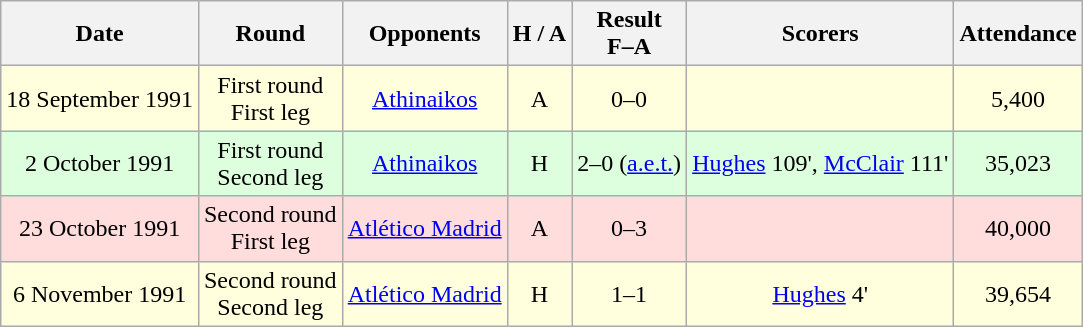<table class="wikitable" style="text-align:center">
<tr>
<th>Date</th>
<th>Round</th>
<th>Opponents</th>
<th>H / A</th>
<th>Result<br>F–A</th>
<th>Scorers</th>
<th>Attendance</th>
</tr>
<tr bgcolor="#ffffdd">
<td>18 September 1991</td>
<td>First round<br>First leg</td>
<td><a href='#'>Athinaikos</a></td>
<td>A</td>
<td>0–0</td>
<td></td>
<td>5,400</td>
</tr>
<tr bgcolor="#ddffdd">
<td>2 October 1991</td>
<td>First round<br>Second leg</td>
<td><a href='#'>Athinaikos</a></td>
<td>H</td>
<td>2–0 (<a href='#'>a.e.t.</a>)</td>
<td><a href='#'>Hughes</a> 109', <a href='#'>McClair</a> 111'</td>
<td>35,023</td>
</tr>
<tr bgcolor="#ffdddd">
<td>23 October 1991</td>
<td>Second round<br>First leg</td>
<td><a href='#'>Atlético Madrid</a></td>
<td>A</td>
<td>0–3</td>
<td></td>
<td>40,000</td>
</tr>
<tr bgcolor="#ffffdd">
<td>6 November 1991</td>
<td>Second round<br>Second leg</td>
<td><a href='#'>Atlético Madrid</a></td>
<td>H</td>
<td>1–1</td>
<td><a href='#'>Hughes</a> 4'</td>
<td>39,654</td>
</tr>
</table>
